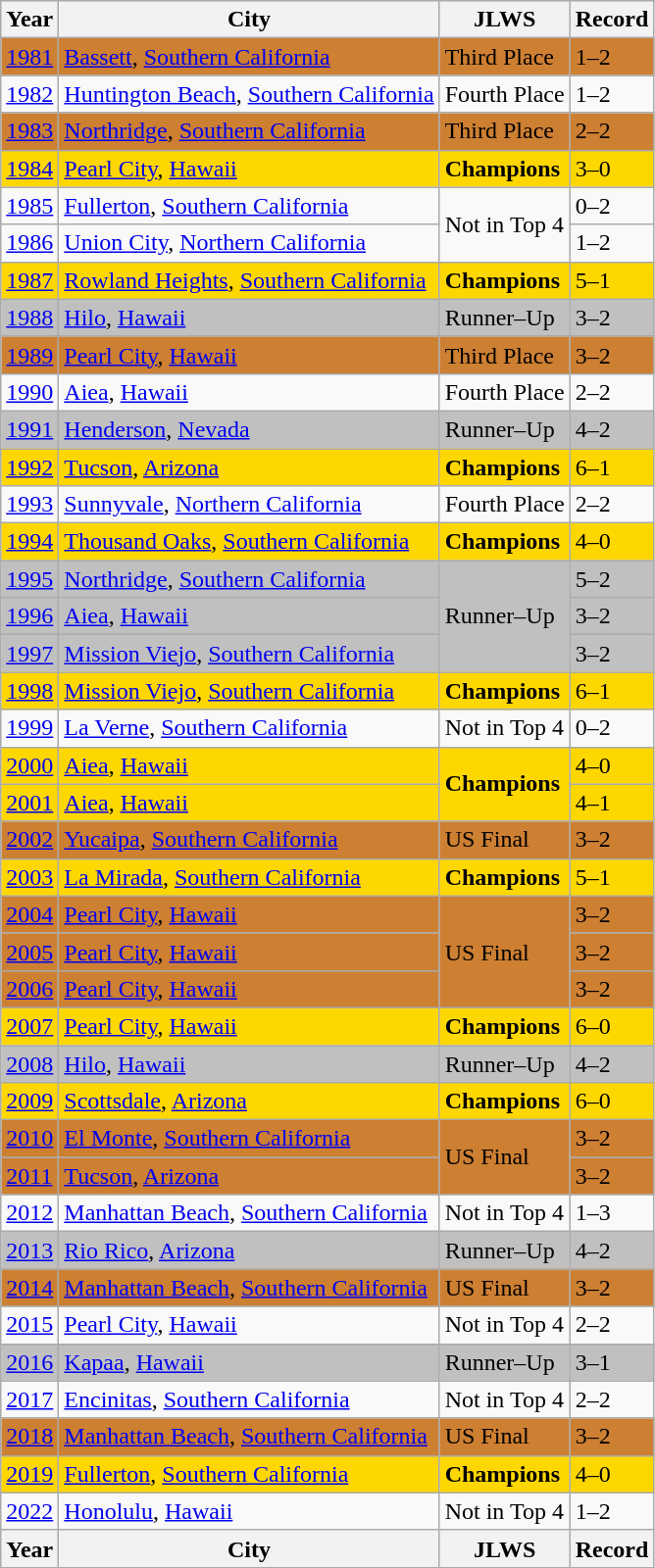<table class="wikitable">
<tr>
<th>Year</th>
<th>City</th>
<th>JLWS</th>
<th>Record</th>
</tr>
<tr style="background:#cd7f32;">
<td><a href='#'>1981</a></td>
<td> <a href='#'>Bassett</a>, <a href='#'>Southern California</a></td>
<td>Third Place</td>
<td>1–2</td>
</tr>
<tr>
<td><a href='#'>1982</a></td>
<td> <a href='#'>Huntington Beach</a>, <a href='#'>Southern California</a></td>
<td>Fourth Place</td>
<td>1–2</td>
</tr>
<tr style="background:#cd7f32;">
<td><a href='#'>1983</a></td>
<td> <a href='#'>Northridge</a>, <a href='#'>Southern California</a></td>
<td>Third Place</td>
<td>2–2</td>
</tr>
<tr style="background:gold;">
<td><a href='#'>1984</a></td>
<td> <a href='#'>Pearl City</a>, <a href='#'>Hawaii</a></td>
<td><strong>Champions</strong></td>
<td>3–0</td>
</tr>
<tr>
<td><a href='#'>1985</a></td>
<td> <a href='#'>Fullerton</a>, <a href='#'>Southern California</a></td>
<td rowspan=2>Not in Top 4</td>
<td>0–2</td>
</tr>
<tr>
<td><a href='#'>1986</a></td>
<td> <a href='#'>Union City</a>, <a href='#'>Northern California</a></td>
<td>1–2</td>
</tr>
<tr style="background:gold;">
<td><a href='#'>1987</a></td>
<td> <a href='#'>Rowland Heights</a>, <a href='#'>Southern California</a></td>
<td><strong>Champions</strong></td>
<td>5–1</td>
</tr>
<tr style="background:silver;">
<td><a href='#'>1988</a></td>
<td> <a href='#'>Hilo</a>, <a href='#'>Hawaii</a></td>
<td>Runner–Up</td>
<td>3–2</td>
</tr>
<tr style="background:#cd7f32;">
<td><a href='#'>1989</a></td>
<td> <a href='#'>Pearl City</a>, <a href='#'>Hawaii</a></td>
<td>Third Place</td>
<td>3–2</td>
</tr>
<tr>
<td><a href='#'>1990</a></td>
<td> <a href='#'>Aiea</a>, <a href='#'>Hawaii</a></td>
<td>Fourth Place</td>
<td>2–2</td>
</tr>
<tr style="background:silver;">
<td><a href='#'>1991</a></td>
<td> <a href='#'>Henderson</a>, <a href='#'>Nevada</a></td>
<td>Runner–Up</td>
<td>4–2</td>
</tr>
<tr style="background:gold;">
<td><a href='#'>1992</a></td>
<td> <a href='#'>Tucson</a>, <a href='#'>Arizona</a></td>
<td><strong>Champions</strong></td>
<td>6–1</td>
</tr>
<tr>
<td><a href='#'>1993</a></td>
<td> <a href='#'>Sunnyvale</a>, <a href='#'>Northern California</a></td>
<td>Fourth Place</td>
<td>2–2</td>
</tr>
<tr style="background:gold;">
<td><a href='#'>1994</a></td>
<td> <a href='#'>Thousand Oaks</a>, <a href='#'>Southern California</a></td>
<td><strong>Champions</strong></td>
<td>4–0</td>
</tr>
<tr style="background:silver;">
<td><a href='#'>1995</a></td>
<td> <a href='#'>Northridge</a>, <a href='#'>Southern California</a></td>
<td rowspan=3>Runner–Up</td>
<td>5–2</td>
</tr>
<tr style="background:silver;">
<td><a href='#'>1996</a></td>
<td> <a href='#'>Aiea</a>, <a href='#'>Hawaii</a></td>
<td>3–2</td>
</tr>
<tr style="background:silver;">
<td><a href='#'>1997</a></td>
<td> <a href='#'>Mission Viejo</a>, <a href='#'>Southern California</a></td>
<td>3–2</td>
</tr>
<tr style="background:gold;">
<td><a href='#'>1998</a></td>
<td> <a href='#'>Mission Viejo</a>, <a href='#'>Southern California</a></td>
<td><strong>Champions</strong></td>
<td>6–1</td>
</tr>
<tr>
<td><a href='#'>1999</a></td>
<td> <a href='#'>La Verne</a>, <a href='#'>Southern California</a></td>
<td>Not in Top 4</td>
<td>0–2</td>
</tr>
<tr style="background:gold;">
<td><a href='#'>2000</a></td>
<td> <a href='#'>Aiea</a>, <a href='#'>Hawaii</a></td>
<td rowspan=2><strong>Champions</strong></td>
<td>4–0</td>
</tr>
<tr style="background:gold;">
<td><a href='#'>2001</a></td>
<td> <a href='#'>Aiea</a>, <a href='#'>Hawaii</a></td>
<td>4–1</td>
</tr>
<tr style="background:#cd7f32;">
<td><a href='#'>2002</a></td>
<td> <a href='#'>Yucaipa</a>, <a href='#'>Southern California</a></td>
<td>US Final</td>
<td>3–2</td>
</tr>
<tr style="background:gold;">
<td><a href='#'>2003</a></td>
<td> <a href='#'>La Mirada</a>, <a href='#'>Southern California</a></td>
<td><strong>Champions</strong></td>
<td>5–1</td>
</tr>
<tr style="background:#cd7f32;">
<td><a href='#'>2004</a></td>
<td> <a href='#'>Pearl City</a>, <a href='#'>Hawaii</a></td>
<td rowspan=3>US Final</td>
<td>3–2</td>
</tr>
<tr style="background:#cd7f32;">
<td><a href='#'>2005</a></td>
<td> <a href='#'>Pearl City</a>, <a href='#'>Hawaii</a></td>
<td>3–2</td>
</tr>
<tr style="background:#cd7f32;">
<td><a href='#'>2006</a></td>
<td> <a href='#'>Pearl City</a>, <a href='#'>Hawaii</a></td>
<td>3–2</td>
</tr>
<tr style="background:gold;">
<td><a href='#'>2007</a></td>
<td> <a href='#'>Pearl City</a>, <a href='#'>Hawaii</a></td>
<td><strong>Champions</strong></td>
<td>6–0</td>
</tr>
<tr style="background:silver;">
<td><a href='#'>2008</a></td>
<td> <a href='#'>Hilo</a>, <a href='#'>Hawaii</a></td>
<td>Runner–Up</td>
<td>4–2</td>
</tr>
<tr style="background:gold;">
<td><a href='#'>2009</a></td>
<td> <a href='#'>Scottsdale</a>, <a href='#'>Arizona</a></td>
<td><strong>Champions</strong></td>
<td>6–0</td>
</tr>
<tr style="background:#cd7f32;">
<td><a href='#'>2010</a></td>
<td> <a href='#'>El Monte</a>, <a href='#'>Southern California</a></td>
<td rowspan=2>US Final</td>
<td>3–2</td>
</tr>
<tr style="background:#cd7f32;">
<td><a href='#'>2011</a></td>
<td> <a href='#'>Tucson</a>, <a href='#'>Arizona</a></td>
<td>3–2</td>
</tr>
<tr>
<td><a href='#'>2012</a></td>
<td> <a href='#'>Manhattan Beach</a>, <a href='#'>Southern California</a></td>
<td>Not in Top 4</td>
<td>1–3</td>
</tr>
<tr style="background:silver;">
<td><a href='#'>2013</a></td>
<td> <a href='#'>Rio Rico</a>, <a href='#'>Arizona</a></td>
<td>Runner–Up</td>
<td>4–2</td>
</tr>
<tr style="background:#cd7f32;">
<td><a href='#'>2014</a></td>
<td> <a href='#'>Manhattan Beach</a>, <a href='#'>Southern California</a></td>
<td>US Final</td>
<td>3–2</td>
</tr>
<tr>
<td><a href='#'>2015</a></td>
<td> <a href='#'>Pearl City</a>, <a href='#'>Hawaii</a></td>
<td>Not in Top 4</td>
<td>2–2</td>
</tr>
<tr style="background:silver;">
<td><a href='#'>2016</a></td>
<td> <a href='#'>Kapaa</a>, <a href='#'>Hawaii</a></td>
<td>Runner–Up</td>
<td>3–1</td>
</tr>
<tr>
<td><a href='#'>2017</a></td>
<td> <a href='#'>Encinitas</a>, <a href='#'>Southern California</a></td>
<td>Not in Top 4</td>
<td>2–2</td>
</tr>
<tr style="background:#cd7f32;">
<td><a href='#'>2018</a></td>
<td> <a href='#'>Manhattan Beach</a>, <a href='#'>Southern California</a></td>
<td>US Final</td>
<td>3–2</td>
</tr>
<tr style="background:gold;">
<td><a href='#'>2019</a></td>
<td> <a href='#'>Fullerton</a>, <a href='#'>Southern California</a></td>
<td><strong>Champions</strong></td>
<td>4–0</td>
</tr>
<tr>
<td><a href='#'>2022</a></td>
<td> <a href='#'>Honolulu</a>, <a href='#'>Hawaii</a></td>
<td>Not in Top 4</td>
<td>1–2</td>
</tr>
<tr>
<th>Year</th>
<th>City</th>
<th>JLWS</th>
<th>Record</th>
</tr>
</table>
